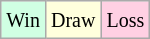<table class="wikitable">
<tr>
<td style="background-color: #d0ffe3;"><small>Win</small></td>
<td style="background-color: #ffffdd;"><small>Draw</small></td>
<td style="background-color: #ffd0e3;"><small>Loss</small></td>
</tr>
</table>
